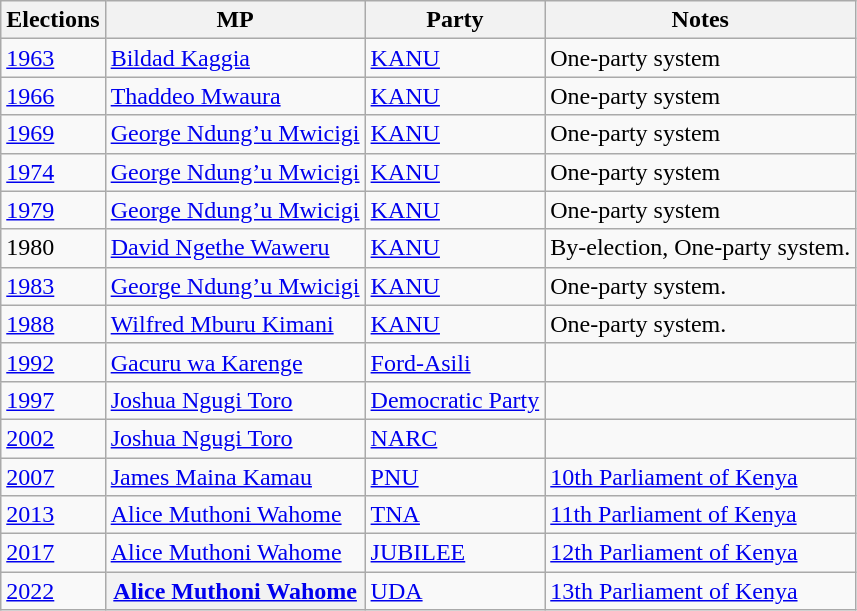<table class="wikitable">
<tr>
<th>Elections</th>
<th>MP </th>
<th>Party</th>
<th>Notes</th>
</tr>
<tr>
<td><a href='#'>1963</a></td>
<td><a href='#'>Bildad Kaggia</a></td>
<td><a href='#'>KANU</a></td>
<td>One-party system</td>
</tr>
<tr>
<td><a href='#'>1966</a></td>
<td><a href='#'>Thaddeo Mwaura</a></td>
<td><a href='#'>KANU</a></td>
<td>One-party system</td>
</tr>
<tr>
<td><a href='#'>1969</a></td>
<td><a href='#'>George Ndung’u Mwicigi</a></td>
<td><a href='#'>KANU</a></td>
<td>One-party system</td>
</tr>
<tr>
<td><a href='#'>1974</a></td>
<td><a href='#'>George Ndung’u Mwicigi</a></td>
<td><a href='#'>KANU</a></td>
<td>One-party system</td>
</tr>
<tr>
<td><a href='#'>1979</a></td>
<td><a href='#'>George Ndung’u Mwicigi</a></td>
<td><a href='#'>KANU</a></td>
<td>One-party system</td>
</tr>
<tr>
<td>1980</td>
<td><a href='#'>David Ngethe Waweru</a></td>
<td><a href='#'>KANU</a></td>
<td>By-election, One-party system.</td>
</tr>
<tr>
<td><a href='#'>1983</a></td>
<td><a href='#'>George Ndung’u Mwicigi</a></td>
<td><a href='#'>KANU</a></td>
<td>One-party system.</td>
</tr>
<tr>
<td><a href='#'>1988</a></td>
<td><a href='#'>Wilfred Mburu Kimani</a></td>
<td><a href='#'>KANU</a></td>
<td>One-party system.</td>
</tr>
<tr>
<td><a href='#'>1992</a></td>
<td><a href='#'>Gacuru wa Karenge</a></td>
<td><a href='#'>Ford-Asili</a></td>
<td></td>
</tr>
<tr>
<td><a href='#'>1997</a></td>
<td><a href='#'>Joshua Ngugi Toro</a></td>
<td><a href='#'>Democratic Party</a></td>
<td></td>
</tr>
<tr>
<td><a href='#'>2002</a></td>
<td><a href='#'>Joshua Ngugi Toro</a></td>
<td><a href='#'>NARC</a></td>
<td></td>
</tr>
<tr>
<td><a href='#'>2007</a></td>
<td><a href='#'>James Maina Kamau</a></td>
<td><a href='#'>PNU</a></td>
<td><a href='#'>10th Parliament of Kenya</a></td>
</tr>
<tr>
<td><a href='#'>2013</a></td>
<td><a href='#'>Alice Muthoni Wahome</a></td>
<td><a href='#'>TNA</a></td>
<td><a href='#'>11th Parliament of Kenya</a></td>
</tr>
<tr>
<td><a href='#'>2017</a></td>
<td><a href='#'>Alice Muthoni Wahome</a></td>
<td><a href='#'>JUBILEE</a></td>
<td><a href='#'>12th Parliament of Kenya</a></td>
</tr>
<tr>
<td><a href='#'>2022</a></td>
<th><a href='#'>Alice Muthoni Wahome</a></th>
<td><a href='#'>UDA</a></td>
<td><a href='#'>13th Parliament of Kenya</a></td>
</tr>
</table>
